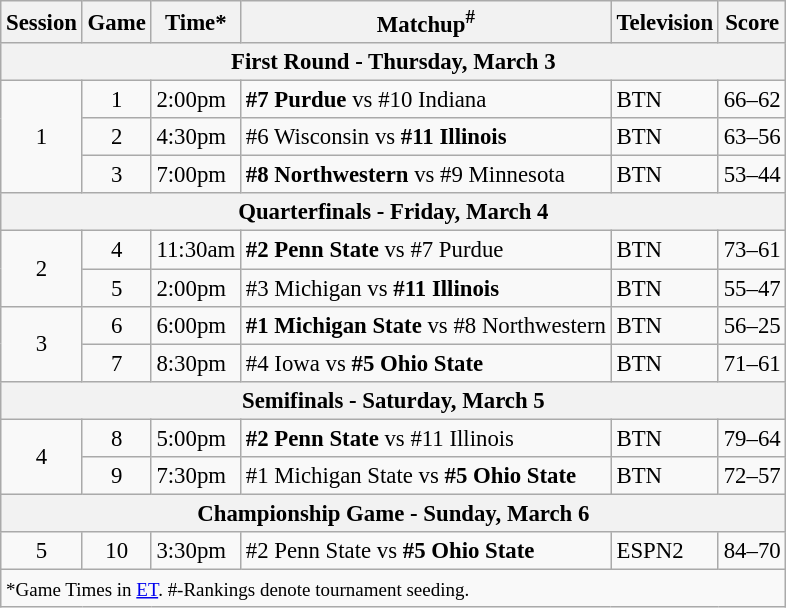<table class="wikitable" style="font-size: 95%">
<tr style="text-align:center;">
<th>Session</th>
<th>Game</th>
<th>Time*</th>
<th>Matchup<sup>#</sup></th>
<th>Television</th>
<th>Score</th>
</tr>
<tr>
<th colspan=6>First Round - Thursday, March 3</th>
</tr>
<tr>
<td rowspan=3 style="text-align:center;">1</td>
<td style="text-align:center;">1</td>
<td>2:00pm</td>
<td><strong>#7 Purdue</strong> vs #10 Indiana</td>
<td>BTN</td>
<td>66–62</td>
</tr>
<tr>
<td style="text-align:center;">2</td>
<td>4:30pm</td>
<td>#6 Wisconsin vs <strong>#11 Illinois</strong></td>
<td>BTN</td>
<td>63–56</td>
</tr>
<tr>
<td style="text-align:center;">3</td>
<td>7:00pm</td>
<td><strong>#8 Northwestern</strong> vs #9 Minnesota</td>
<td>BTN</td>
<td>53–44</td>
</tr>
<tr>
<th colspan=6>Quarterfinals - Friday, March 4</th>
</tr>
<tr>
<td rowspan=2 style="text-align:center;">2</td>
<td style="text-align:center;">4</td>
<td>11:30am</td>
<td><strong>#2 Penn State</strong> vs #7 Purdue</td>
<td>BTN</td>
<td>73–61</td>
</tr>
<tr>
<td style="text-align:center;">5</td>
<td>2:00pm</td>
<td>#3 Michigan vs <strong>#11 Illinois</strong></td>
<td>BTN</td>
<td>55–47</td>
</tr>
<tr>
<td rowspan=2 style="text-align:center;">3</td>
<td style="text-align:center;">6</td>
<td>6:00pm</td>
<td><strong>#1 Michigan State</strong> vs #8 Northwestern</td>
<td>BTN</td>
<td>56–25</td>
</tr>
<tr>
<td style="text-align:center;">7</td>
<td>8:30pm</td>
<td>#4 Iowa vs <strong>#5 Ohio State</strong></td>
<td>BTN</td>
<td>71–61</td>
</tr>
<tr>
<th colspan=6>Semifinals - Saturday, March 5</th>
</tr>
<tr>
<td rowspan=2 style="text-align:center;">4</td>
<td style="text-align:center;">8</td>
<td>5:00pm</td>
<td><strong>#2 Penn State</strong> vs #11 Illinois</td>
<td>BTN</td>
<td>79–64</td>
</tr>
<tr>
<td style="text-align:center;">9</td>
<td>7:30pm</td>
<td>#1 Michigan State vs <strong>#5 Ohio State</strong></td>
<td>BTN</td>
<td>72–57</td>
</tr>
<tr>
<th colspan=6>Championship Game - Sunday, March 6</th>
</tr>
<tr>
<td style="text-align:center;">5</td>
<td style="text-align:center;">10</td>
<td>3:30pm</td>
<td>#2 Penn State vs <strong>#5 Ohio State</strong></td>
<td>ESPN2</td>
<td>84–70</td>
</tr>
<tr>
<td colspan=6><small>*Game Times in <a href='#'>ET</a>. #-Rankings denote tournament seeding.</small></td>
</tr>
</table>
